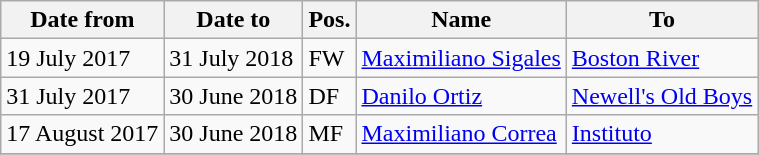<table class="wikitable">
<tr>
<th>Date from</th>
<th>Date to</th>
<th>Pos.</th>
<th>Name</th>
<th>To</th>
</tr>
<tr>
<td>19 July 2017</td>
<td>31 July 2018</td>
<td>FW</td>
<td> <a href='#'>Maximiliano Sigales</a></td>
<td> <a href='#'>Boston River</a></td>
</tr>
<tr>
<td>31 July 2017</td>
<td>30 June 2018</td>
<td>DF</td>
<td> <a href='#'>Danilo Ortiz</a></td>
<td> <a href='#'>Newell's Old Boys</a></td>
</tr>
<tr>
<td>17 August 2017</td>
<td>30 June 2018</td>
<td>MF</td>
<td> <a href='#'>Maximiliano Correa</a></td>
<td> <a href='#'>Instituto</a></td>
</tr>
<tr>
</tr>
</table>
